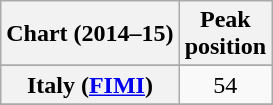<table class="wikitable sortable plainrowheaders">
<tr>
<th>Chart (2014–15)</th>
<th>Peak<br>position</th>
</tr>
<tr>
</tr>
<tr>
</tr>
<tr>
</tr>
<tr>
</tr>
<tr>
</tr>
<tr>
</tr>
<tr>
</tr>
<tr>
</tr>
<tr>
</tr>
<tr>
</tr>
<tr>
</tr>
<tr>
</tr>
<tr>
</tr>
<tr>
<th scope="row">Italy (<a href='#'>FIMI</a>)</th>
<td style="text-align:center;">54</td>
</tr>
<tr>
</tr>
<tr>
</tr>
<tr>
</tr>
<tr>
</tr>
<tr>
</tr>
<tr>
</tr>
<tr>
</tr>
<tr>
</tr>
<tr>
</tr>
<tr>
</tr>
<tr>
</tr>
<tr>
</tr>
<tr>
</tr>
</table>
